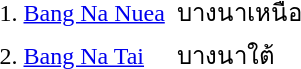<table>
<tr>
<td>1.</td>
<td><a href='#'>Bang Na Nuea</a> </td>
<td>บางนาเหนือ</td>
</tr>
<tr>
<td>2.</td>
<td><a href='#'>Bang Na Tai</a> </td>
<td>บางนาใต้</td>
</tr>
</table>
